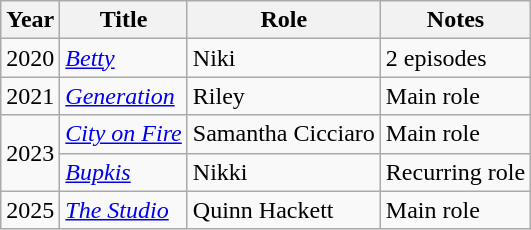<table class="wikitable sortable">
<tr>
<th>Year</th>
<th>Title</th>
<th>Role</th>
<th>Notes</th>
</tr>
<tr>
<td>2020</td>
<td><em><a href='#'>Betty</a></em></td>
<td>Niki</td>
<td>2 episodes</td>
</tr>
<tr>
<td>2021</td>
<td><em><a href='#'>Generation</a></em></td>
<td>Riley</td>
<td>Main role</td>
</tr>
<tr>
<td rowspan="2">2023</td>
<td><em><a href='#'>City on Fire</a></em></td>
<td>Samantha Cicciaro</td>
<td>Main role</td>
</tr>
<tr>
<td><em><a href='#'>Bupkis</a></em></td>
<td>Nikki</td>
<td>Recurring role</td>
</tr>
<tr>
<td>2025</td>
<td><em><a href='#'>The Studio</a></em></td>
<td>Quinn Hackett</td>
<td>Main role</td>
</tr>
</table>
